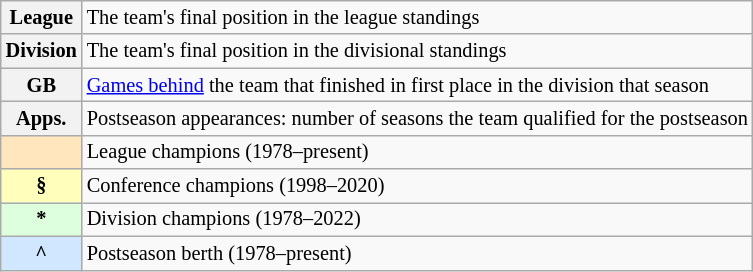<table class="wikitable plainrowheaders" style="font-size:85%">
<tr>
<th scope="row" style="text-align:center"><strong>League</strong></th>
<td>The team's final position in the league standings</td>
</tr>
<tr>
<th scope="row" style="text-align:center"><strong>Division</strong></th>
<td>The team's final position in the divisional standings</td>
</tr>
<tr>
<th scope="row" style="text-align:center"><strong>GB</strong></th>
<td><a href='#'>Games behind</a> the team that finished in first place in the division that season</td>
</tr>
<tr>
<th scope="row" style="text-align:center"><strong>Apps.</strong></th>
<td style="white-space: nowrap;">Postseason appearances: number of seasons the team qualified for the postseason</td>
</tr>
<tr>
<th scope="row" style="text-align:center; background-color:#FFE6BD"></th>
<td>League champions (1978–present)</td>
</tr>
<tr>
<th scope="row" style="text-align:center; background-color:#FFFFBB">§</th>
<td>Conference champions (1998–2020)</td>
</tr>
<tr>
<th scope="row" style="text-align:center; background-color:#DDFFDD">*</th>
<td>Division champions (1978–2022)</td>
</tr>
<tr>
<th scope="row" style="text-align:center; background-color:#D0E7FF">^</th>
<td>Postseason berth (1978–present)</td>
</tr>
</table>
